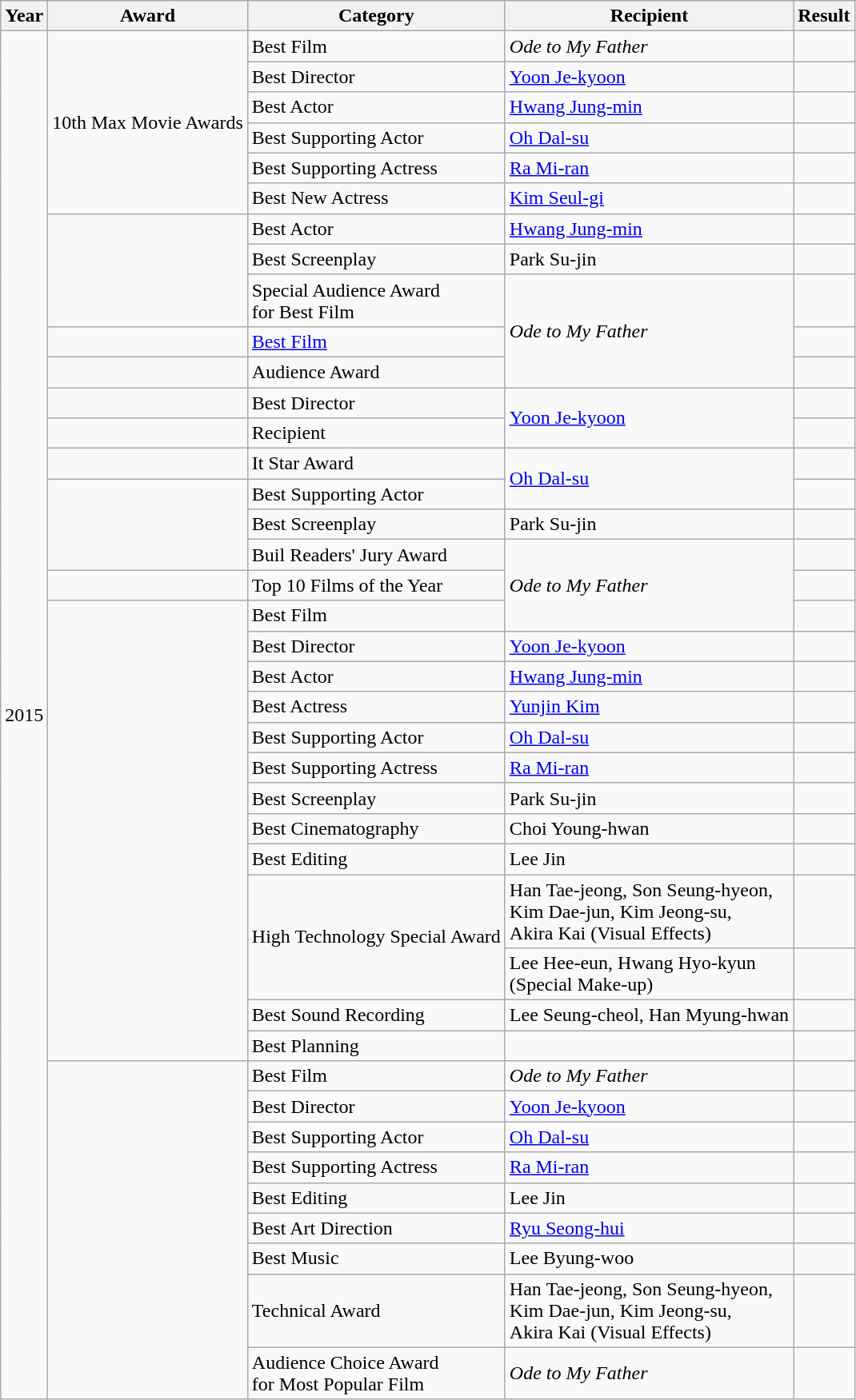<table class="wikitable">
<tr>
<th>Year</th>
<th>Award</th>
<th>Category</th>
<th>Recipient</th>
<th>Result</th>
</tr>
<tr>
<td rowspan=40>2015</td>
<td rowspan=6 style="text-align:center;">10th Max Movie Awards</td>
<td>Best Film</td>
<td><em>Ode to My Father</em></td>
<td></td>
</tr>
<tr>
<td>Best Director</td>
<td><a href='#'>Yoon Je-kyoon</a></td>
<td></td>
</tr>
<tr>
<td>Best Actor</td>
<td><a href='#'>Hwang Jung-min</a></td>
<td></td>
</tr>
<tr>
<td>Best Supporting Actor</td>
<td><a href='#'>Oh Dal-su</a></td>
<td></td>
</tr>
<tr>
<td>Best Supporting Actress</td>
<td><a href='#'>Ra Mi-ran</a></td>
<td></td>
</tr>
<tr>
<td>Best New Actress</td>
<td><a href='#'>Kim Seul-gi</a></td>
<td></td>
</tr>
<tr>
<td rowspan=3></td>
<td>Best Actor</td>
<td><a href='#'>Hwang Jung-min</a></td>
<td></td>
</tr>
<tr>
<td>Best Screenplay</td>
<td>Park Su-jin</td>
<td></td>
</tr>
<tr>
<td>Special Audience Award <br> for Best Film</td>
<td rowspan="3"><em>Ode to My Father</em></td>
<td></td>
</tr>
<tr>
<td></td>
<td><a href='#'>Best Film</a></td>
<td></td>
</tr>
<tr>
<td></td>
<td>Audience Award</td>
<td></td>
</tr>
<tr>
<td></td>
<td>Best Director</td>
<td rowspan="2"><a href='#'>Yoon Je-kyoon</a></td>
<td></td>
</tr>
<tr>
<td></td>
<td>Recipient</td>
<td></td>
</tr>
<tr>
<td></td>
<td>It Star Award</td>
<td rowspan="2"><a href='#'>Oh Dal-su</a></td>
<td></td>
</tr>
<tr>
<td rowspan=3></td>
<td>Best Supporting Actor</td>
<td></td>
</tr>
<tr>
<td>Best Screenplay</td>
<td>Park Su-jin</td>
<td></td>
</tr>
<tr>
<td>Buil Readers' Jury Award</td>
<td rowspan="3"><em>Ode to My Father</em></td>
<td></td>
</tr>
<tr>
<td></td>
<td>Top 10 Films of the Year</td>
<td></td>
</tr>
<tr>
<td rowspan=13></td>
<td>Best Film</td>
<td></td>
</tr>
<tr>
<td>Best Director</td>
<td><a href='#'>Yoon Je-kyoon</a></td>
<td></td>
</tr>
<tr>
<td>Best Actor</td>
<td><a href='#'>Hwang Jung-min</a></td>
<td></td>
</tr>
<tr>
<td>Best Actress</td>
<td><a href='#'>Yunjin Kim</a></td>
<td></td>
</tr>
<tr>
<td>Best Supporting Actor</td>
<td><a href='#'>Oh Dal-su</a></td>
<td></td>
</tr>
<tr>
<td>Best Supporting Actress</td>
<td><a href='#'>Ra Mi-ran</a></td>
<td></td>
</tr>
<tr>
<td>Best Screenplay</td>
<td>Park Su-jin</td>
<td></td>
</tr>
<tr>
<td>Best Cinematography</td>
<td>Choi Young-hwan</td>
<td></td>
</tr>
<tr>
<td>Best Editing</td>
<td>Lee Jin</td>
<td></td>
</tr>
<tr>
<td rowspan=2>High Technology Special Award</td>
<td>Han Tae-jeong, Son Seung-hyeon, <br> Kim Dae-jun, Kim Jeong-su, <br> Akira Kai (Visual Effects)</td>
<td></td>
</tr>
<tr>
<td>Lee Hee-eun, Hwang Hyo-kyun <br> (Special Make-up)</td>
<td></td>
</tr>
<tr>
<td>Best Sound Recording</td>
<td>Lee Seung-cheol, Han Myung-hwan</td>
<td></td>
</tr>
<tr>
<td>Best Planning</td>
<td></td>
<td></td>
</tr>
<tr>
<td rowspan=9></td>
<td>Best Film</td>
<td><em>Ode to My Father</em></td>
<td></td>
</tr>
<tr>
<td>Best Director</td>
<td><a href='#'>Yoon Je-kyoon</a></td>
<td></td>
</tr>
<tr>
<td>Best Supporting Actor</td>
<td><a href='#'>Oh Dal-su</a></td>
<td></td>
</tr>
<tr>
<td>Best Supporting Actress</td>
<td><a href='#'>Ra Mi-ran</a></td>
<td></td>
</tr>
<tr>
<td>Best Editing</td>
<td>Lee Jin</td>
<td></td>
</tr>
<tr>
<td>Best Art Direction</td>
<td><a href='#'>Ryu Seong-hui</a></td>
<td></td>
</tr>
<tr>
<td>Best Music</td>
<td>Lee Byung-woo</td>
<td></td>
</tr>
<tr>
<td>Technical Award</td>
<td>Han Tae-jeong, Son Seung-hyeon, <br> Kim Dae-jun, Kim Jeong-su, <br> Akira Kai (Visual Effects)</td>
<td></td>
</tr>
<tr>
<td>Audience Choice Award <br> for Most Popular Film</td>
<td><em>Ode to My Father</em></td>
<td></td>
</tr>
</table>
